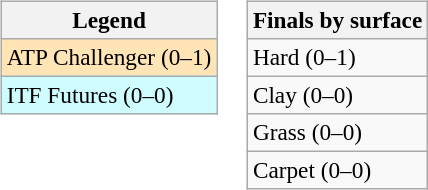<table>
<tr valign=top>
<td><br><table class=wikitable style=font-size:97%>
<tr>
<th>Legend</th>
</tr>
<tr bgcolor=moccasin>
<td>ATP Challenger (0–1)</td>
</tr>
<tr bgcolor=cffcff>
<td>ITF Futures (0–0)</td>
</tr>
</table>
</td>
<td><br><table class=wikitable style=font-size:97%>
<tr>
<th>Finals by surface</th>
</tr>
<tr>
<td>Hard (0–1)</td>
</tr>
<tr>
<td>Clay (0–0)</td>
</tr>
<tr>
<td>Grass (0–0)</td>
</tr>
<tr>
<td>Carpet (0–0)</td>
</tr>
</table>
</td>
</tr>
</table>
